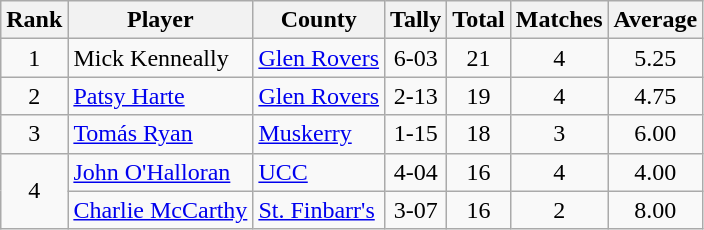<table class="wikitable">
<tr>
<th>Rank</th>
<th>Player</th>
<th>County</th>
<th>Tally</th>
<th>Total</th>
<th>Matches</th>
<th>Average</th>
</tr>
<tr>
<td rowspan=1 align=center>1</td>
<td>Mick Kenneally</td>
<td><a href='#'>Glen Rovers</a></td>
<td align=center>6-03</td>
<td align=center>21</td>
<td align=center>4</td>
<td align=center>5.25</td>
</tr>
<tr>
<td rowspan=1 align=center>2</td>
<td><a href='#'>Patsy Harte</a></td>
<td><a href='#'>Glen Rovers</a></td>
<td align=center>2-13</td>
<td align=center>19</td>
<td align=center>4</td>
<td align=center>4.75</td>
</tr>
<tr>
<td rowspan=1 align=center>3</td>
<td><a href='#'>Tomás Ryan</a></td>
<td><a href='#'>Muskerry</a></td>
<td align=center>1-15</td>
<td align=center>18</td>
<td align=center>3</td>
<td align=center>6.00</td>
</tr>
<tr>
<td rowspan=2 align=center>4</td>
<td><a href='#'>John O'Halloran</a></td>
<td><a href='#'>UCC</a></td>
<td align=center>4-04</td>
<td align=center>16</td>
<td align=center>4</td>
<td align=center>4.00</td>
</tr>
<tr>
<td><a href='#'>Charlie McCarthy</a></td>
<td><a href='#'>St. Finbarr's</a></td>
<td align=center>3-07</td>
<td align=center>16</td>
<td align=center>2</td>
<td align=center>8.00</td>
</tr>
</table>
